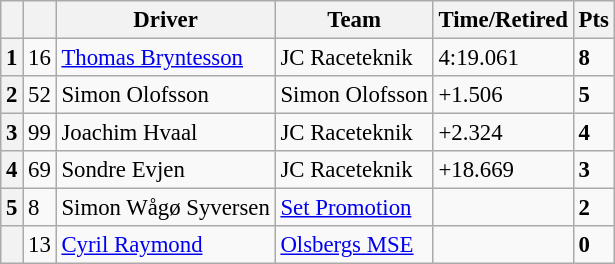<table class=wikitable style="font-size:95%">
<tr>
<th></th>
<th></th>
<th>Driver</th>
<th>Team</th>
<th>Time/Retired</th>
<th>Pts</th>
</tr>
<tr>
<th>1</th>
<td>16</td>
<td> <a href='#'>Thomas Bryntesson</a></td>
<td>JC Raceteknik</td>
<td>4:19.061</td>
<td><strong>8</strong></td>
</tr>
<tr>
<th>2</th>
<td>52</td>
<td> Simon Olofsson</td>
<td>Simon Olofsson</td>
<td>+1.506</td>
<td><strong>5</strong></td>
</tr>
<tr>
<th>3</th>
<td>99</td>
<td> Joachim Hvaal</td>
<td>JC Raceteknik</td>
<td>+2.324</td>
<td><strong>4</strong></td>
</tr>
<tr>
<th>4</th>
<td>69</td>
<td> Sondre Evjen</td>
<td>JC Raceteknik</td>
<td>+18.669</td>
<td><strong>3</strong></td>
</tr>
<tr>
<th>5</th>
<td>8</td>
<td> Simon Wågø Syversen</td>
<td><a href='#'>Set Promotion</a></td>
<td></td>
<td><strong>2</strong></td>
</tr>
<tr>
<th></th>
<td>13</td>
<td> <a href='#'>Cyril Raymond</a></td>
<td><a href='#'>Olsbergs MSE</a></td>
<td></td>
<td><strong>0</strong></td>
</tr>
</table>
